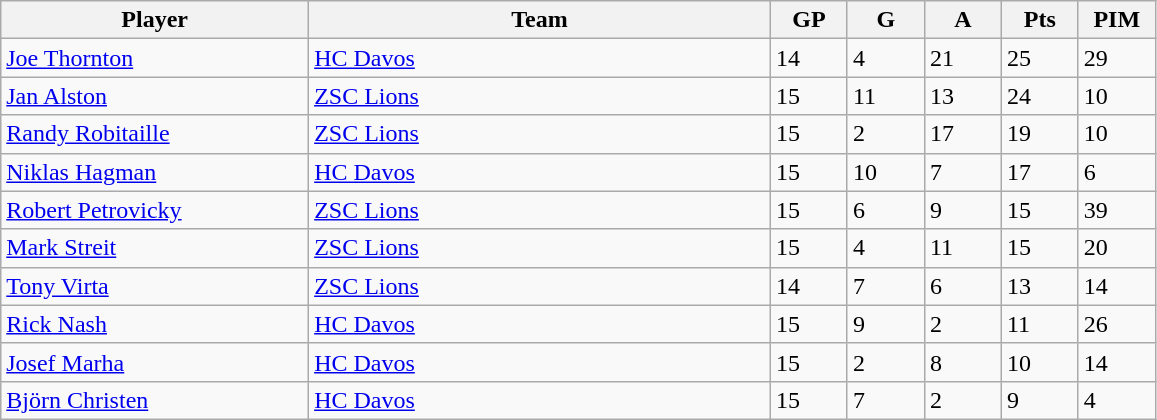<table class="wikitable">
<tr>
<th bgcolor="#DDDDFF" width="20%">Player</th>
<th bgcolor="#DDDDFF" width="30%">Team</th>
<th bgcolor="#DDDDFF" width="5%">GP</th>
<th bgcolor="#DDDDFF" width="5%">G</th>
<th bgcolor="#DDDDFF" width="5%">A</th>
<th bgcolor="#DDDDFF" width="5%">Pts</th>
<th bgcolor="#DDDDFF" width="5%">PIM</th>
</tr>
<tr>
<td> <a href='#'>Joe Thornton</a></td>
<td><a href='#'>HC Davos</a></td>
<td>14</td>
<td>4</td>
<td>21</td>
<td>25</td>
<td>29</td>
</tr>
<tr>
<td> <a href='#'>Jan Alston</a></td>
<td><a href='#'>ZSC Lions</a></td>
<td>15</td>
<td>11</td>
<td>13</td>
<td>24</td>
<td>10</td>
</tr>
<tr>
<td> <a href='#'>Randy Robitaille</a></td>
<td><a href='#'>ZSC Lions</a></td>
<td>15</td>
<td>2</td>
<td>17</td>
<td>19</td>
<td>10</td>
</tr>
<tr>
<td> <a href='#'>Niklas Hagman</a></td>
<td><a href='#'>HC Davos</a></td>
<td>15</td>
<td>10</td>
<td>7</td>
<td>17</td>
<td>6</td>
</tr>
<tr>
<td> <a href='#'>Robert Petrovicky</a></td>
<td><a href='#'>ZSC Lions</a></td>
<td>15</td>
<td>6</td>
<td>9</td>
<td>15</td>
<td>39</td>
</tr>
<tr>
<td> <a href='#'>Mark Streit</a></td>
<td><a href='#'>ZSC Lions</a></td>
<td>15</td>
<td>4</td>
<td>11</td>
<td>15</td>
<td>20</td>
</tr>
<tr>
<td> <a href='#'>Tony Virta</a></td>
<td><a href='#'>ZSC Lions</a></td>
<td>14</td>
<td>7</td>
<td>6</td>
<td>13</td>
<td>14</td>
</tr>
<tr>
<td> <a href='#'>Rick Nash</a></td>
<td><a href='#'>HC Davos</a></td>
<td>15</td>
<td>9</td>
<td>2</td>
<td>11</td>
<td>26</td>
</tr>
<tr>
<td> <a href='#'>Josef Marha</a></td>
<td><a href='#'>HC Davos</a></td>
<td>15</td>
<td>2</td>
<td>8</td>
<td>10</td>
<td>14</td>
</tr>
<tr>
<td> <a href='#'>Björn Christen</a></td>
<td><a href='#'>HC Davos</a></td>
<td>15</td>
<td>7</td>
<td>2</td>
<td>9</td>
<td>4</td>
</tr>
</table>
